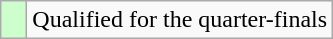<table class="wikitable">
<tr>
<td width=10px bgcolor="#ccffcc"></td>
<td>Qualified for the quarter-finals</td>
</tr>
</table>
